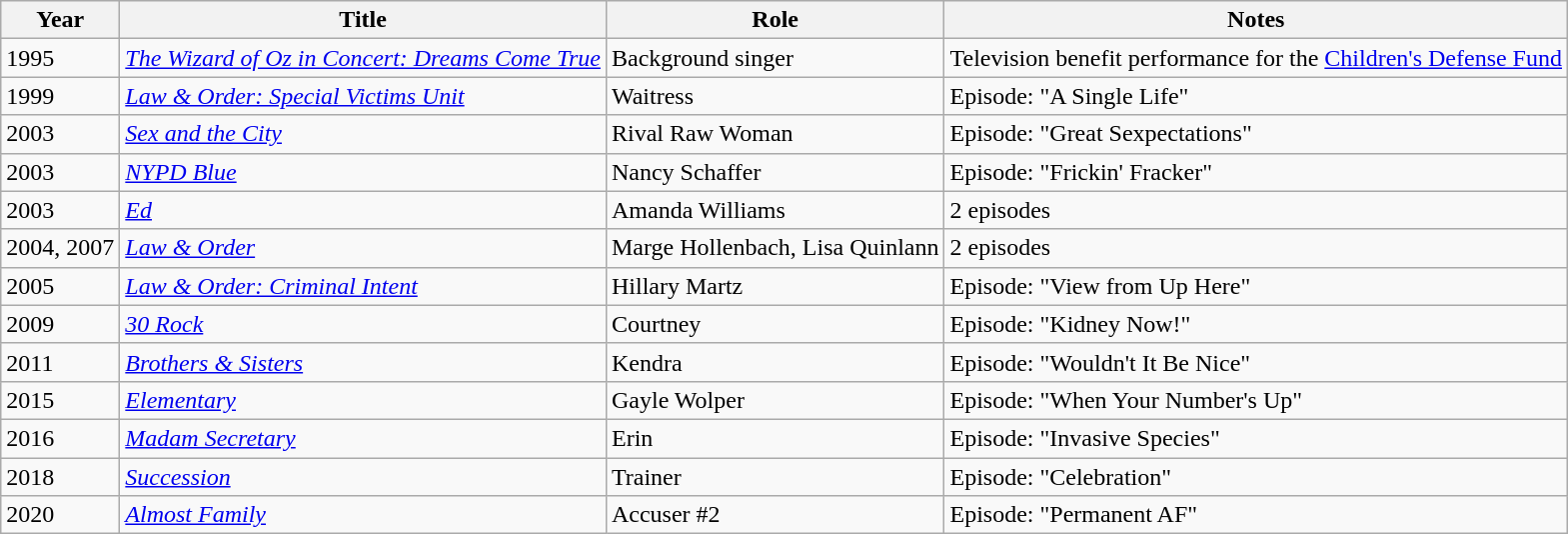<table class="wikitable sortable">
<tr>
<th>Year</th>
<th>Title</th>
<th>Role</th>
<th>Notes</th>
</tr>
<tr>
<td>1995</td>
<td><em><a href='#'>The Wizard of Oz in Concert: Dreams Come True</a></em></td>
<td>Background singer</td>
<td>Television benefit performance for the <a href='#'>Children's Defense Fund</a></td>
</tr>
<tr>
<td>1999</td>
<td><em><a href='#'>Law & Order: Special Victims Unit</a></em></td>
<td>Waitress</td>
<td>Episode: "A Single Life"</td>
</tr>
<tr>
<td>2003</td>
<td><em><a href='#'>Sex and the City</a></em></td>
<td>Rival Raw Woman</td>
<td>Episode: "Great Sexpectations"</td>
</tr>
<tr>
<td>2003</td>
<td><em><a href='#'>NYPD Blue</a></em></td>
<td>Nancy Schaffer</td>
<td>Episode: "Frickin' Fracker"</td>
</tr>
<tr>
<td>2003</td>
<td><em><a href='#'>Ed</a></em></td>
<td>Amanda Williams</td>
<td>2 episodes</td>
</tr>
<tr>
<td>2004, 2007</td>
<td><em><a href='#'>Law & Order</a></em></td>
<td>Marge Hollenbach, Lisa Quinlann</td>
<td>2 episodes</td>
</tr>
<tr>
<td>2005</td>
<td><em><a href='#'>Law & Order: Criminal Intent</a></em></td>
<td>Hillary Martz</td>
<td>Episode: "View from Up Here"</td>
</tr>
<tr>
<td>2009</td>
<td><em><a href='#'>30 Rock</a></em></td>
<td>Courtney</td>
<td>Episode: "Kidney Now!"</td>
</tr>
<tr>
<td>2011</td>
<td><em><a href='#'>Brothers & Sisters</a></em></td>
<td>Kendra</td>
<td>Episode: "Wouldn't It Be Nice"</td>
</tr>
<tr>
<td>2015</td>
<td><em><a href='#'>Elementary</a></em></td>
<td>Gayle Wolper</td>
<td>Episode: "When Your Number's Up"</td>
</tr>
<tr>
<td>2016</td>
<td><em><a href='#'>Madam Secretary</a></em></td>
<td>Erin</td>
<td>Episode: "Invasive Species"</td>
</tr>
<tr>
<td>2018</td>
<td><em><a href='#'>Succession</a></em></td>
<td>Trainer</td>
<td>Episode: "Celebration"</td>
</tr>
<tr>
<td>2020</td>
<td><em><a href='#'>Almost Family</a></em></td>
<td>Accuser #2</td>
<td>Episode: "Permanent AF"</td>
</tr>
</table>
